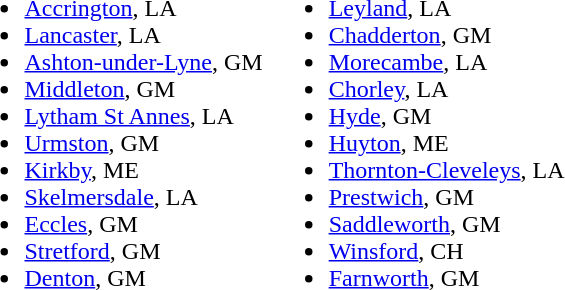<table>
<tr>
<td><br><ul><li><a href='#'>Accrington</a>, LA</li><li><a href='#'>Lancaster</a>, LA</li><li><a href='#'>Ashton-under-Lyne</a>, GM</li><li><a href='#'>Middleton</a>, GM</li><li><a href='#'>Lytham St Annes</a>, LA</li><li><a href='#'>Urmston</a>, GM</li><li><a href='#'>Kirkby</a>, ME</li><li><a href='#'>Skelmersdale</a>, LA</li><li><a href='#'>Eccles</a>, GM</li><li><a href='#'>Stretford</a>, GM</li><li><a href='#'>Denton</a>, GM</li></ul></td>
<td><br><ul><li><a href='#'>Leyland</a>, LA</li><li><a href='#'>Chadderton</a>, GM</li><li><a href='#'>Morecambe</a>, LA</li><li><a href='#'>Chorley</a>, LA</li><li><a href='#'>Hyde</a>, GM</li><li><a href='#'>Huyton</a>, ME</li><li><a href='#'>Thornton-Cleveleys</a>, LA</li><li><a href='#'>Prestwich</a>, GM</li><li><a href='#'>Saddleworth</a>, GM</li><li><a href='#'>Winsford</a>, CH</li><li><a href='#'>Farnworth</a>, GM</li></ul></td>
</tr>
</table>
